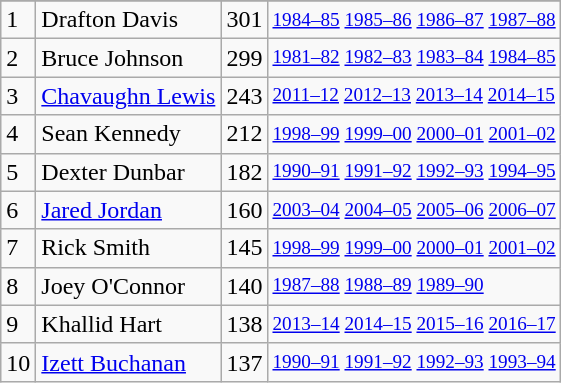<table class="wikitable">
<tr>
</tr>
<tr>
<td>1</td>
<td>Drafton Davis</td>
<td>301</td>
<td style="font-size:80%;"><a href='#'>1984–85</a> <a href='#'>1985–86</a> <a href='#'>1986–87</a> <a href='#'>1987–88</a></td>
</tr>
<tr>
<td>2</td>
<td>Bruce Johnson</td>
<td>299</td>
<td style="font-size:80%;"><a href='#'>1981–82</a> <a href='#'>1982–83</a> <a href='#'>1983–84</a> <a href='#'>1984–85</a></td>
</tr>
<tr>
<td>3</td>
<td><a href='#'>Chavaughn Lewis</a></td>
<td>243</td>
<td style="font-size:80%;"><a href='#'>2011–12</a> <a href='#'>2012–13</a> <a href='#'>2013–14</a> <a href='#'>2014–15</a></td>
</tr>
<tr>
<td>4</td>
<td>Sean Kennedy</td>
<td>212</td>
<td style="font-size:80%;"><a href='#'>1998–99</a> <a href='#'>1999–00</a> <a href='#'>2000–01</a> <a href='#'>2001–02</a></td>
</tr>
<tr>
<td>5</td>
<td>Dexter Dunbar</td>
<td>182</td>
<td style="font-size:80%;"><a href='#'>1990–91</a> <a href='#'>1991–92</a> <a href='#'>1992–93</a> <a href='#'>1994–95</a></td>
</tr>
<tr>
<td>6</td>
<td><a href='#'>Jared Jordan</a></td>
<td>160</td>
<td style="font-size:80%;"><a href='#'>2003–04</a> <a href='#'>2004–05</a> <a href='#'>2005–06</a> <a href='#'>2006–07</a></td>
</tr>
<tr>
<td>7</td>
<td>Rick Smith</td>
<td>145</td>
<td style="font-size:80%;"><a href='#'>1998–99</a> <a href='#'>1999–00</a> <a href='#'>2000–01</a> <a href='#'>2001–02</a></td>
</tr>
<tr>
<td>8</td>
<td>Joey O'Connor</td>
<td>140</td>
<td style="font-size:80%;"><a href='#'>1987–88</a> <a href='#'>1988–89</a> <a href='#'>1989–90</a></td>
</tr>
<tr>
<td>9</td>
<td>Khallid Hart</td>
<td>138</td>
<td style="font-size:80%;"><a href='#'>2013–14</a> <a href='#'>2014–15</a> <a href='#'>2015–16</a> <a href='#'>2016–17</a></td>
</tr>
<tr>
<td>10</td>
<td><a href='#'>Izett Buchanan</a></td>
<td>137</td>
<td style="font-size:80%;"><a href='#'>1990–91</a> <a href='#'>1991–92</a> <a href='#'>1992–93</a> <a href='#'>1993–94</a></td>
</tr>
</table>
